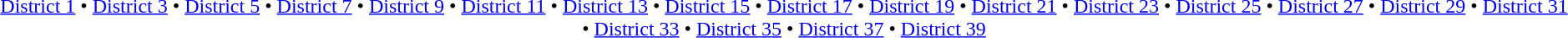<table id=toc class=toc summary=Contents>
<tr>
<td align=center><br><a href='#'>District 1</a> • <a href='#'>District 3</a> • <a href='#'>District 5</a> • <a href='#'>District 7</a> • <a href='#'>District 9</a> • <a href='#'>District 11</a> • <a href='#'>District 13</a> • <a href='#'>District 15</a> • <a href='#'>District 17</a> • <a href='#'>District 19</a> • <a href='#'>District 21</a> • <a href='#'>District 23</a> • <a href='#'>District 25</a> • <a href='#'>District 27</a> • <a href='#'>District 29</a> • <a href='#'>District 31</a> • <a href='#'>District 33</a> • <a href='#'>District 35</a> • <a href='#'>District 37</a> • <a href='#'>District 39</a></td>
</tr>
</table>
